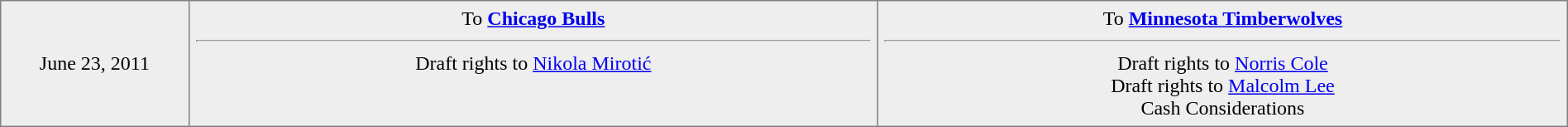<table border="1" style="border-collapse:collapse; text-align:center; width:100%;"  cellpadding="5">
<tr style="background:#eee;">
<td style="width:12%">June 23, 2011</td>
<td style="width:44%; vertical-align:top;">To <strong><a href='#'>Chicago Bulls</a></strong><hr>Draft rights to <a href='#'>Nikola Mirotić</a></td>
<td style="width:44%; vertical-align:top;">To <strong><a href='#'>Minnesota Timberwolves</a></strong><hr>Draft rights to <a href='#'>Norris Cole</a><br>Draft rights to <a href='#'>Malcolm Lee</a><br>Cash Considerations</td>
</tr>
</table>
